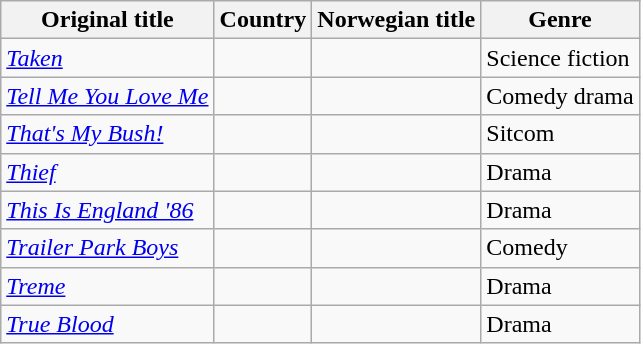<table class="wikitable">
<tr>
<th>Original title</th>
<th>Country</th>
<th>Norwegian title</th>
<th>Genre</th>
</tr>
<tr>
<td><em><a href='#'>Taken</a></em></td>
<td></td>
<td></td>
<td>Science fiction</td>
</tr>
<tr>
<td><em><a href='#'>Tell Me You Love Me</a></em></td>
<td></td>
<td></td>
<td>Comedy drama</td>
</tr>
<tr>
<td><em><a href='#'>That's My Bush!</a></em></td>
<td></td>
<td></td>
<td>Sitcom</td>
</tr>
<tr>
<td><em><a href='#'>Thief</a></em></td>
<td></td>
<td></td>
<td>Drama</td>
</tr>
<tr>
<td><em><a href='#'>This Is England '86</a></em></td>
<td></td>
<td></td>
<td>Drama</td>
</tr>
<tr>
<td><em><a href='#'>Trailer Park Boys</a></em></td>
<td></td>
<td></td>
<td>Comedy</td>
</tr>
<tr>
<td><em><a href='#'>Treme</a></em></td>
<td></td>
<td></td>
<td>Drama</td>
</tr>
<tr>
<td><em><a href='#'>True Blood</a></em></td>
<td></td>
<td></td>
<td>Drama</td>
</tr>
</table>
